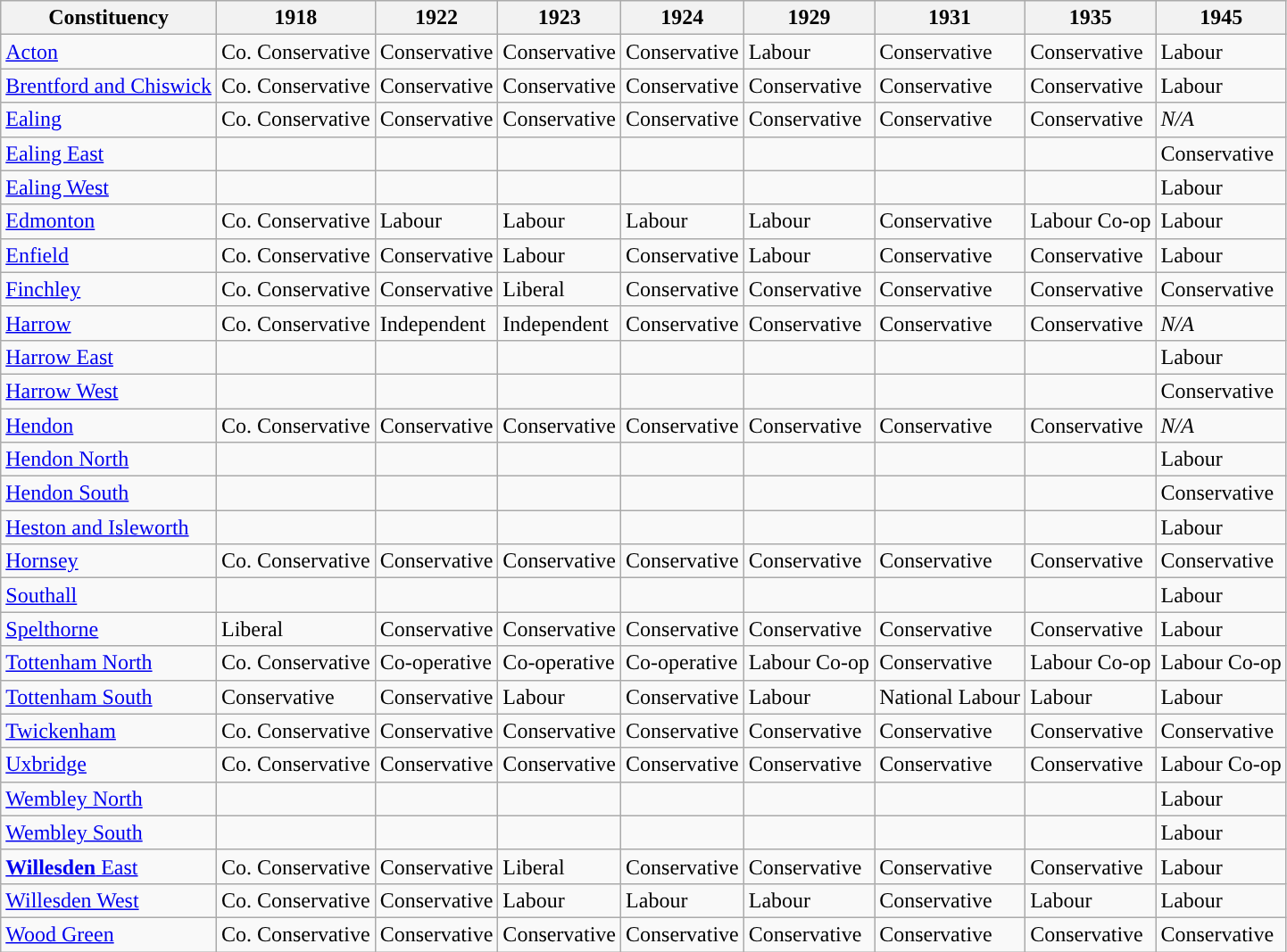<table class="wikitable sortable">
<tr>
<th>Constituency</th>
<th>1918</th>
<th>1922</th>
<th>1923</th>
<th>1924</th>
<th>1929</th>
<th>1931</th>
<th>1935</th>
<th>1945</th>
</tr>
<tr>
<td><a href='#'>Acton</a></td>
<td bgcolor=>Co. Conservative</td>
<td bgcolor=>Conservative</td>
<td bgcolor=>Conservative</td>
<td bgcolor=>Conservative</td>
<td bgcolor=>Labour</td>
<td bgcolor=>Conservative</td>
<td bgcolor=>Conservative</td>
<td bgcolor=>Labour</td>
</tr>
<tr>
<td><a href='#'>Brentford and Chiswick</a></td>
<td bgcolor=>Co. Conservative</td>
<td bgcolor=>Conservative</td>
<td bgcolor=>Conservative</td>
<td bgcolor=>Conservative</td>
<td bgcolor=>Conservative</td>
<td bgcolor=>Conservative</td>
<td bgcolor=>Conservative</td>
<td bgcolor=>Labour</td>
</tr>
<tr>
<td><a href='#'>Ealing</a></td>
<td bgcolor=>Co. Conservative</td>
<td bgcolor=>Conservative</td>
<td bgcolor=>Conservative</td>
<td bgcolor=>Conservative</td>
<td bgcolor=>Conservative</td>
<td bgcolor=>Conservative</td>
<td bgcolor=>Conservative</td>
<td><em>N/A</em></td>
</tr>
<tr>
<td><a href='#'>Ealing East</a></td>
<td></td>
<td></td>
<td></td>
<td></td>
<td></td>
<td></td>
<td></td>
<td bgcolor=>Conservative</td>
</tr>
<tr>
<td><a href='#'>Ealing West</a></td>
<td></td>
<td></td>
<td></td>
<td></td>
<td></td>
<td></td>
<td></td>
<td bgcolor=>Labour</td>
</tr>
<tr>
<td><a href='#'>Edmonton</a></td>
<td>Co. Conservative</td>
<td>Labour</td>
<td>Labour</td>
<td>Labour</td>
<td>Labour</td>
<td>Conservative</td>
<td>Labour Co-op</td>
<td bgcolor=>Labour</td>
</tr>
<tr>
<td><a href='#'>Enfield</a></td>
<td>Co. Conservative</td>
<td>Conservative</td>
<td>Labour</td>
<td>Conservative</td>
<td>Labour</td>
<td>Conservative</td>
<td>Conservative</td>
<td bgcolor=>Labour</td>
</tr>
<tr>
<td><a href='#'>Finchley</a></td>
<td>Co. Conservative</td>
<td>Conservative</td>
<td>Liberal</td>
<td>Conservative</td>
<td>Conservative</td>
<td>Conservative</td>
<td>Conservative</td>
<td bgcolor=>Conservative</td>
</tr>
<tr>
<td><a href='#'>Harrow</a></td>
<td>Co. Conservative</td>
<td>Independent</td>
<td>Independent</td>
<td>Conservative</td>
<td>Conservative</td>
<td>Conservative</td>
<td>Conservative</td>
<td><em>N/A</em></td>
</tr>
<tr>
<td><a href='#'>Harrow East</a></td>
<td></td>
<td></td>
<td></td>
<td></td>
<td></td>
<td></td>
<td></td>
<td bgcolor=>Labour</td>
</tr>
<tr>
<td><a href='#'>Harrow West</a></td>
<td></td>
<td></td>
<td></td>
<td></td>
<td></td>
<td></td>
<td></td>
<td bgcolor=>Conservative</td>
</tr>
<tr>
<td><a href='#'>Hendon</a></td>
<td>Co. Conservative</td>
<td>Conservative</td>
<td>Conservative</td>
<td>Conservative</td>
<td>Conservative</td>
<td>Conservative</td>
<td>Conservative</td>
<td><em>N/A</em></td>
</tr>
<tr>
<td><a href='#'>Hendon North</a></td>
<td></td>
<td></td>
<td></td>
<td></td>
<td></td>
<td></td>
<td></td>
<td bgcolor=>Labour</td>
</tr>
<tr>
<td><a href='#'>Hendon South</a></td>
<td></td>
<td></td>
<td></td>
<td></td>
<td></td>
<td></td>
<td></td>
<td bgcolor=>Conservative</td>
</tr>
<tr>
<td><a href='#'>Heston and Isleworth</a></td>
<td></td>
<td></td>
<td></td>
<td></td>
<td></td>
<td></td>
<td></td>
<td bgcolor=>Labour</td>
</tr>
<tr>
<td><a href='#'>Hornsey</a></td>
<td>Co. Conservative</td>
<td>Conservative</td>
<td>Conservative</td>
<td>Conservative</td>
<td>Conservative</td>
<td>Conservative</td>
<td>Conservative</td>
<td bgcolor=>Conservative</td>
</tr>
<tr>
<td><a href='#'>Southall</a></td>
<td></td>
<td></td>
<td></td>
<td></td>
<td></td>
<td></td>
<td></td>
<td bgcolor=>Labour</td>
</tr>
<tr>
<td><a href='#'>Spelthorne</a></td>
<td>Liberal</td>
<td>Conservative</td>
<td>Conservative</td>
<td>Conservative</td>
<td>Conservative</td>
<td>Conservative</td>
<td>Conservative</td>
<td bgcolor=>Labour</td>
</tr>
<tr>
<td><a href='#'>Tottenham North</a></td>
<td>Co. Conservative</td>
<td>Co-operative</td>
<td>Co-operative</td>
<td>Co-operative</td>
<td>Labour Co-op</td>
<td>Conservative</td>
<td>Labour Co-op</td>
<td bgcolor=>Labour Co-op</td>
</tr>
<tr>
<td><a href='#'>Tottenham South</a></td>
<td>Conservative</td>
<td>Conservative</td>
<td>Labour</td>
<td>Conservative</td>
<td>Labour</td>
<td>National Labour</td>
<td>Labour</td>
<td bgcolor=>Labour</td>
</tr>
<tr>
<td><a href='#'>Twickenham</a></td>
<td>Co. Conservative</td>
<td>Conservative</td>
<td>Conservative</td>
<td>Conservative</td>
<td>Conservative</td>
<td>Conservative</td>
<td>Conservative</td>
<td bgcolor=>Conservative</td>
</tr>
<tr>
<td><a href='#'>Uxbridge</a></td>
<td>Co. Conservative</td>
<td>Conservative</td>
<td>Conservative</td>
<td>Conservative</td>
<td>Conservative</td>
<td>Conservative</td>
<td>Conservative</td>
<td bgcolor=>Labour Co-op</td>
</tr>
<tr>
<td><a href='#'>Wembley North</a></td>
<td></td>
<td></td>
<td></td>
<td></td>
<td></td>
<td></td>
<td></td>
<td bgcolor=>Labour</td>
</tr>
<tr>
<td><a href='#'>Wembley South</a></td>
<td></td>
<td></td>
<td></td>
<td></td>
<td></td>
<td></td>
<td></td>
<td bgcolor=>Labour</td>
</tr>
<tr>
<td><a href='#'><strong>Willesden</strong> East</a></td>
<td>Co. Conservative</td>
<td>Conservative</td>
<td>Liberal</td>
<td>Conservative</td>
<td>Conservative</td>
<td>Conservative</td>
<td>Conservative</td>
<td bgcolor=>Labour</td>
</tr>
<tr>
<td><a href='#'>Willesden West</a></td>
<td>Co. Conservative</td>
<td>Conservative</td>
<td>Labour</td>
<td>Labour</td>
<td>Labour</td>
<td>Conservative</td>
<td>Labour</td>
<td bgcolor=>Labour</td>
</tr>
<tr>
<td><a href='#'>Wood Green</a></td>
<td>Co. Conservative</td>
<td>Conservative</td>
<td>Conservative</td>
<td>Conservative</td>
<td>Conservative</td>
<td>Conservative</td>
<td>Conservative</td>
<td bgcolor=>Conservative</td>
</tr>
</table>
